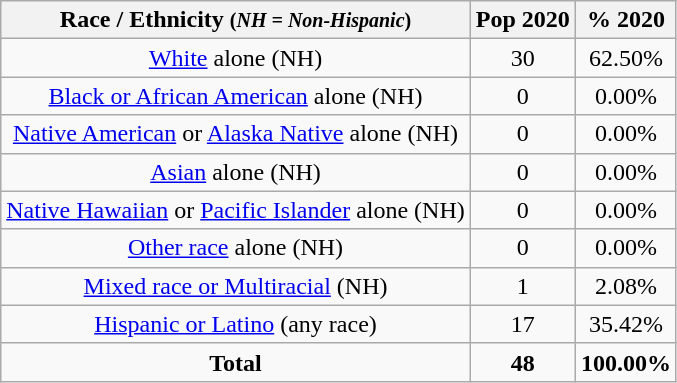<table class="wikitable" style="text-align:center;">
<tr>
<th>Race / Ethnicity <small>(<em>NH = Non-Hispanic</em>)</small></th>
<th>Pop 2020</th>
<th>% 2020</th>
</tr>
<tr>
<td><a href='#'>White</a> alone (NH)</td>
<td>30</td>
<td>62.50%</td>
</tr>
<tr>
<td><a href='#'>Black or African American</a> alone (NH)</td>
<td>0</td>
<td>0.00%</td>
</tr>
<tr>
<td><a href='#'>Native American</a> or <a href='#'>Alaska Native</a> alone (NH)</td>
<td>0</td>
<td>0.00%</td>
</tr>
<tr>
<td><a href='#'>Asian</a> alone (NH)</td>
<td>0</td>
<td>0.00%</td>
</tr>
<tr>
<td><a href='#'>Native Hawaiian</a> or <a href='#'>Pacific Islander</a> alone (NH)</td>
<td>0</td>
<td>0.00%</td>
</tr>
<tr>
<td><a href='#'>Other race</a> alone (NH)</td>
<td>0</td>
<td>0.00%</td>
</tr>
<tr>
<td><a href='#'>Mixed race or Multiracial</a> (NH)</td>
<td>1</td>
<td>2.08%</td>
</tr>
<tr>
<td><a href='#'>Hispanic or Latino</a> (any race)</td>
<td>17</td>
<td>35.42%</td>
</tr>
<tr>
<td><strong>Total</strong></td>
<td><strong>48</strong></td>
<td><strong>100.00%</strong></td>
</tr>
</table>
